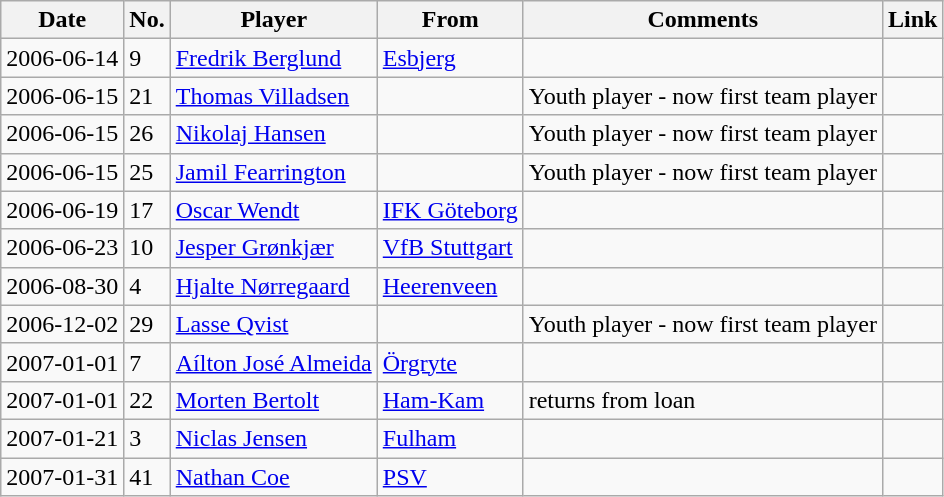<table class="wikitable" style="text-align: left;">
<tr>
<th>Date</th>
<th>No.</th>
<th>Player</th>
<th>From</th>
<th>Comments</th>
<th>Link</th>
</tr>
<tr>
<td>2006-06-14</td>
<td>9</td>
<td><a href='#'>Fredrik Berglund</a></td>
<td><a href='#'>Esbjerg</a></td>
<td></td>
<td></td>
</tr>
<tr>
<td>2006-06-15</td>
<td>21</td>
<td><a href='#'>Thomas Villadsen</a></td>
<td></td>
<td>Youth player - now first team player</td>
<td></td>
</tr>
<tr>
<td>2006-06-15</td>
<td>26</td>
<td><a href='#'>Nikolaj Hansen</a></td>
<td></td>
<td>Youth player - now first team player</td>
<td></td>
</tr>
<tr>
<td>2006-06-15</td>
<td>25</td>
<td><a href='#'>Jamil Fearrington</a></td>
<td></td>
<td>Youth player - now first team player</td>
<td></td>
</tr>
<tr>
<td>2006-06-19</td>
<td>17</td>
<td><a href='#'>Oscar Wendt</a></td>
<td><a href='#'>IFK Göteborg</a></td>
<td></td>
<td></td>
</tr>
<tr>
<td>2006-06-23</td>
<td>10</td>
<td><a href='#'>Jesper Grønkjær</a></td>
<td><a href='#'>VfB Stuttgart</a></td>
<td></td>
<td></td>
</tr>
<tr>
<td>2006-08-30</td>
<td>4</td>
<td><a href='#'>Hjalte Nørregaard</a></td>
<td><a href='#'>Heerenveen</a></td>
<td></td>
<td></td>
</tr>
<tr>
<td>2006-12-02</td>
<td>29</td>
<td><a href='#'>Lasse Qvist</a></td>
<td></td>
<td>Youth player - now first team player</td>
<td></td>
</tr>
<tr>
<td>2007-01-01</td>
<td>7</td>
<td><a href='#'>Aílton José Almeida</a></td>
<td><a href='#'>Örgryte</a></td>
<td></td>
<td></td>
</tr>
<tr>
<td>2007-01-01</td>
<td>22</td>
<td><a href='#'>Morten Bertolt</a></td>
<td><a href='#'>Ham-Kam</a></td>
<td>returns from loan</td>
<td></td>
</tr>
<tr>
<td>2007-01-21</td>
<td>3</td>
<td><a href='#'>Niclas Jensen</a></td>
<td><a href='#'>Fulham</a></td>
<td></td>
<td></td>
</tr>
<tr>
<td>2007-01-31</td>
<td>41</td>
<td><a href='#'>Nathan Coe</a></td>
<td><a href='#'>PSV</a></td>
<td></td>
<td></td>
</tr>
</table>
